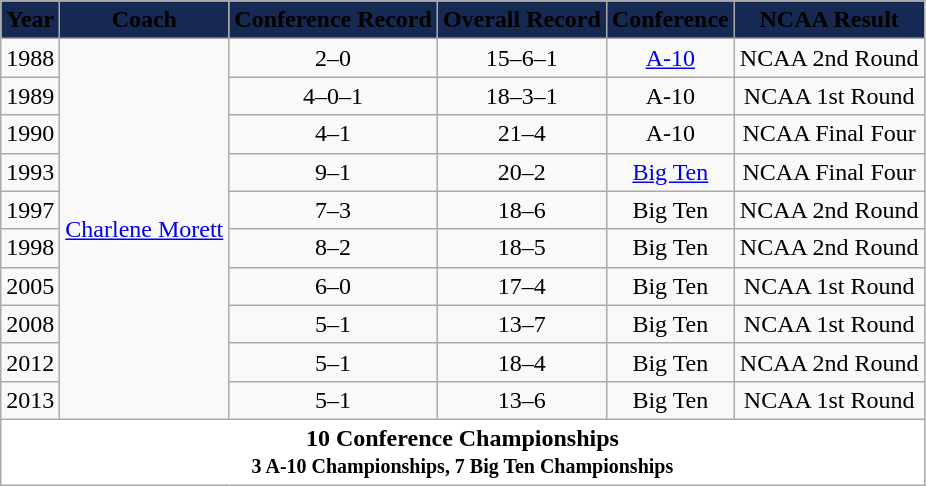<table class="wikitable">
<tr style="background:#162952; text-align:center;">
<td><span><strong>Year</strong></span></td>
<td><span><strong>Coach</strong></span></td>
<td><span><strong>Conference Record</strong></span></td>
<td><span><strong>Overall Record</strong></span></td>
<td><span><strong>Conference</strong></span></td>
<td><span><strong>NCAA Result</strong></span></td>
</tr>
<tr style="text-align:center;">
<td>1988</td>
<td rowspan="10"><a href='#'>Charlene Morett</a></td>
<td>2–0</td>
<td>15–6–1</td>
<td><a href='#'>A-10</a></td>
<td>NCAA 2nd Round</td>
</tr>
<tr style="text-align:center;">
<td>1989</td>
<td>4–0–1</td>
<td>18–3–1</td>
<td>A-10</td>
<td>NCAA 1st Round</td>
</tr>
<tr style="text-align:center;">
<td>1990</td>
<td>4–1</td>
<td>21–4</td>
<td>A-10</td>
<td>NCAA Final Four</td>
</tr>
<tr style="text-align:center;">
<td>1993</td>
<td>9–1</td>
<td>20–2</td>
<td><a href='#'>Big Ten</a></td>
<td>NCAA Final Four</td>
</tr>
<tr style="text-align:center;">
<td>1997</td>
<td>7–3</td>
<td>18–6</td>
<td>Big Ten</td>
<td>NCAA 2nd Round</td>
</tr>
<tr style="text-align:center;">
<td>1998</td>
<td>8–2</td>
<td>18–5</td>
<td>Big Ten</td>
<td>NCAA 2nd Round</td>
</tr>
<tr style="text-align:center;">
<td>2005</td>
<td>6–0</td>
<td>17–4</td>
<td>Big Ten</td>
<td>NCAA 1st Round</td>
</tr>
<tr style="text-align:center;">
<td>2008</td>
<td>5–1</td>
<td>13–7</td>
<td>Big Ten</td>
<td>NCAA 1st Round</td>
</tr>
<tr style="text-align:center;">
<td>2012</td>
<td>5–1</td>
<td>18–4</td>
<td>Big Ten</td>
<td>NCAA 2nd Round</td>
</tr>
<tr style="text-align:center;">
<td>2013</td>
<td>5–1</td>
<td>13–6</td>
<td>Big Ten</td>
<td>NCAA 1st Round</td>
</tr>
<tr style="text-align:center;">
<td colspan="6" style="background:#FFFFFF;"><span><strong>10 Conference Championships<br> <small>3 A-10 Championships, 7 Big Ten Championships</small></strong></span></td>
</tr>
</table>
